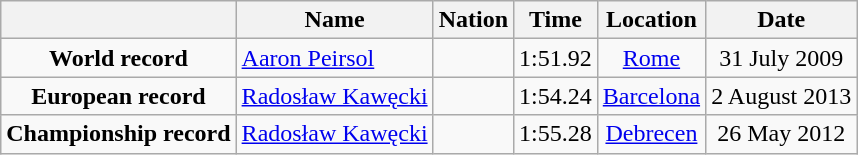<table class=wikitable style=text-align:center>
<tr>
<th></th>
<th>Name</th>
<th>Nation</th>
<th>Time</th>
<th>Location</th>
<th>Date</th>
</tr>
<tr>
<td><strong>World record</strong></td>
<td align=left><a href='#'>Aaron Peirsol</a></td>
<td align=left></td>
<td align=left>1:51.92</td>
<td><a href='#'>Rome</a></td>
<td>31 July 2009</td>
</tr>
<tr>
<td><strong>European record</strong></td>
<td align=left><a href='#'>Radosław Kawęcki</a></td>
<td align=left></td>
<td align=left>1:54.24</td>
<td><a href='#'>Barcelona</a></td>
<td>2 August 2013</td>
</tr>
<tr>
<td><strong>Championship record</strong></td>
<td align=left><a href='#'>Radosław Kawęcki</a></td>
<td align=left></td>
<td align=left>1:55.28</td>
<td><a href='#'>Debrecen</a></td>
<td>26 May 2012</td>
</tr>
</table>
